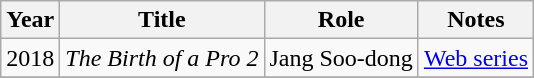<table class="wikitable plainrowheaders sortable">
<tr>
<th scope="col">Year</th>
<th scope="col">Title</th>
<th scope="col">Role</th>
<th scope="col" class="unsortable">Notes</th>
</tr>
<tr>
<td>2018</td>
<td><em>The Birth of a Pro 2</em> </td>
<td>Jang Soo-dong</td>
<td><a href='#'>Web series</a></td>
</tr>
<tr>
</tr>
</table>
